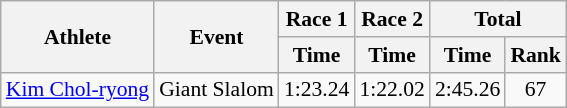<table class="wikitable" style="font-size:90%">
<tr>
<th rowspan="2">Athlete</th>
<th rowspan="2">Event</th>
<th>Race 1</th>
<th>Race 2</th>
<th colspan="2">Total</th>
</tr>
<tr>
<th>Time</th>
<th>Time</th>
<th>Time</th>
<th>Rank</th>
</tr>
<tr>
<td><a href='#'>Kim Chol-ryong</a></td>
<td>Giant Slalom</td>
<td align="center">1:23.24</td>
<td align="center">1:22.02</td>
<td align="center">2:45.26</td>
<td align="center">67</td>
</tr>
</table>
